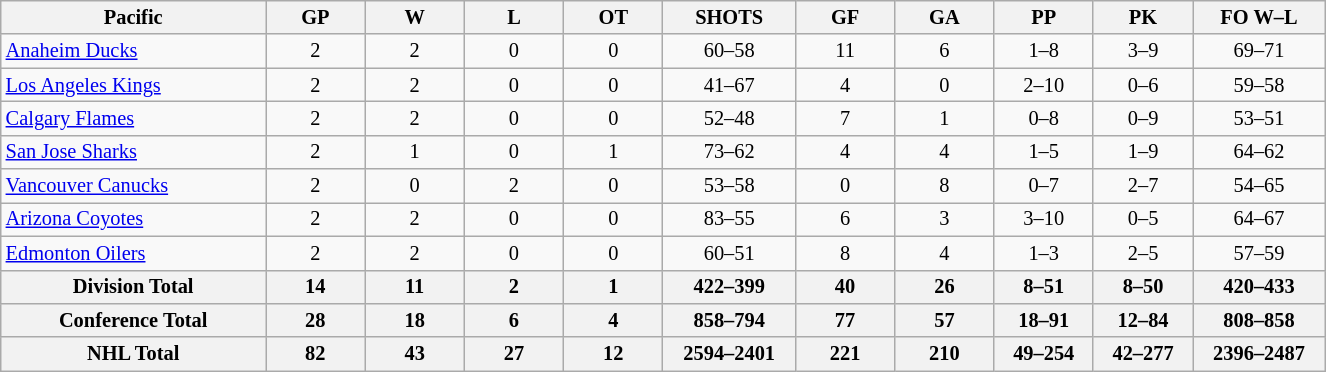<table class="wikitable" style="text-align:center; width:65em; font-size:85%;">
<tr>
<th width="20%">Pacific</th>
<th width="7.5%">GP</th>
<th width="7.5%">W</th>
<th width="7.5%">L</th>
<th width="7.5%">OT</th>
<th width="10%">SHOTS</th>
<th width="7.5%">GF</th>
<th width="7.5%">GA</th>
<th width="7.5%">PP</th>
<th width="7.5%">PK</th>
<th width="10%">FO W–L</th>
</tr>
<tr>
<td align=left><a href='#'>Anaheim Ducks</a></td>
<td>2</td>
<td>2</td>
<td>0</td>
<td>0</td>
<td>60–58</td>
<td>11</td>
<td>6</td>
<td>1–8</td>
<td>3–9</td>
<td>69–71</td>
</tr>
<tr>
<td align=left><a href='#'>Los Angeles Kings</a></td>
<td>2</td>
<td>2</td>
<td>0</td>
<td>0</td>
<td>41–67</td>
<td>4</td>
<td>0</td>
<td>2–10</td>
<td>0–6</td>
<td>59–58</td>
</tr>
<tr>
<td align=left><a href='#'>Calgary Flames</a></td>
<td>2</td>
<td>2</td>
<td>0</td>
<td>0</td>
<td>52–48</td>
<td>7</td>
<td>1</td>
<td>0–8</td>
<td>0–9</td>
<td>53–51</td>
</tr>
<tr>
<td align=left><a href='#'>San Jose Sharks</a></td>
<td>2</td>
<td>1</td>
<td>0</td>
<td>1</td>
<td>73–62</td>
<td>4</td>
<td>4</td>
<td>1–5</td>
<td>1–9</td>
<td>64–62</td>
</tr>
<tr>
<td align=left><a href='#'>Vancouver Canucks</a></td>
<td>2</td>
<td>0</td>
<td>2</td>
<td>0</td>
<td>53–58</td>
<td>0</td>
<td>8</td>
<td>0–7</td>
<td>2–7</td>
<td>54–65</td>
</tr>
<tr>
<td align=left><a href='#'>Arizona Coyotes</a></td>
<td>2</td>
<td>2</td>
<td>0</td>
<td>0</td>
<td>83–55</td>
<td>6</td>
<td>3</td>
<td>3–10</td>
<td>0–5</td>
<td>64–67</td>
</tr>
<tr>
<td align=left><a href='#'>Edmonton Oilers</a></td>
<td>2</td>
<td>2</td>
<td>0</td>
<td>0</td>
<td>60–51</td>
<td>8</td>
<td>4</td>
<td>1–3</td>
<td>2–5</td>
<td>57–59</td>
</tr>
<tr>
<th>Division Total</th>
<th>14</th>
<th>11</th>
<th>2</th>
<th>1</th>
<th>422–399</th>
<th>40</th>
<th>26</th>
<th>8–51</th>
<th>8–50</th>
<th>420–433</th>
</tr>
<tr>
<th>Conference Total</th>
<th>28</th>
<th>18</th>
<th>6</th>
<th>4</th>
<th>858–794</th>
<th>77</th>
<th>57</th>
<th>18–91</th>
<th>12–84</th>
<th>808–858</th>
</tr>
<tr>
<th>NHL Total</th>
<th>82</th>
<th>43</th>
<th>27</th>
<th>12</th>
<th>2594–2401</th>
<th>221</th>
<th>210</th>
<th>49–254</th>
<th>42–277</th>
<th>2396–2487</th>
</tr>
</table>
